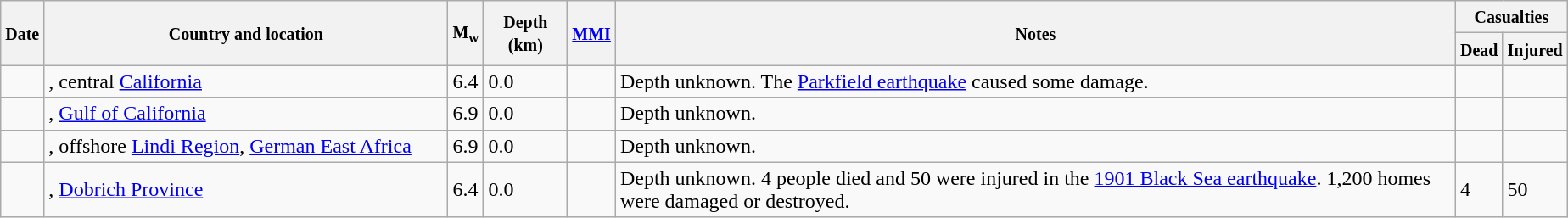<table class="wikitable sortable sort-under" style="border:1px black; margin-left:1em;">
<tr>
<th rowspan="2"><small>Date</small></th>
<th rowspan="2" style="width: 310px"><small>Country and location</small></th>
<th rowspan="2"><small>M<sub>w</sub></small></th>
<th rowspan="2"><small>Depth (km)</small></th>
<th rowspan="2"><small><a href='#'>MMI</a></small></th>
<th rowspan="2" class="unsortable"><small>Notes</small></th>
<th colspan="2"><small>Casualties</small></th>
</tr>
<tr>
<th><small>Dead</small></th>
<th><small>Injured</small></th>
</tr>
<tr>
<td></td>
<td>, central <a href='#'>California</a></td>
<td>6.4</td>
<td>0.0</td>
<td></td>
<td>Depth unknown. The <a href='#'>Parkfield earthquake</a> caused some damage.</td>
<td></td>
<td></td>
</tr>
<tr>
<td></td>
<td>, <a href='#'>Gulf of California</a></td>
<td>6.9</td>
<td>0.0</td>
<td></td>
<td>Depth unknown.</td>
<td></td>
<td></td>
</tr>
<tr>
<td></td>
<td>, offshore <a href='#'>Lindi Region</a>, <a href='#'>German East Africa</a></td>
<td>6.9</td>
<td>0.0</td>
<td></td>
<td>Depth unknown.</td>
<td></td>
<td></td>
</tr>
<tr>
<td></td>
<td>, <a href='#'>Dobrich Province</a></td>
<td>6.4</td>
<td>0.0</td>
<td></td>
<td>Depth unknown. 4 people died and 50 were injured in the <a href='#'>1901 Black Sea earthquake</a>. 1,200 homes were damaged or destroyed.</td>
<td>4</td>
<td>50</td>
</tr>
</table>
